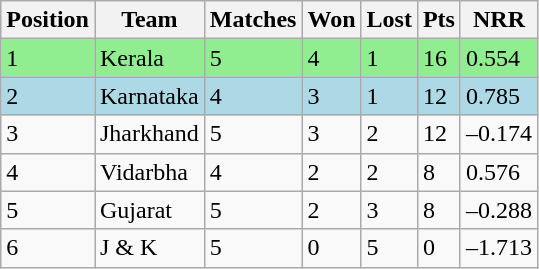<table class="wikitable">
<tr>
<th>Position</th>
<th>Team</th>
<th>Matches</th>
<th>Won</th>
<th>Lost</th>
<th>Pts</th>
<th>NRR</th>
</tr>
<tr style="background-color:lightgreen">
<td>1</td>
<td>Kerala</td>
<td>5</td>
<td>4</td>
<td>1</td>
<td>16</td>
<td>0.554</td>
</tr>
<tr style="background-color:lightblue">
<td>2</td>
<td>Karnataka</td>
<td>4</td>
<td>3</td>
<td>1</td>
<td>12</td>
<td>0.785</td>
</tr>
<tr>
<td>3</td>
<td>Jharkhand</td>
<td>5</td>
<td>3</td>
<td>2</td>
<td>12</td>
<td>–0.174</td>
</tr>
<tr>
<td>4</td>
<td>Vidarbha</td>
<td>4</td>
<td>2</td>
<td>2</td>
<td>8</td>
<td>0.576</td>
</tr>
<tr>
<td>5</td>
<td>Gujarat</td>
<td>5</td>
<td>2</td>
<td>3</td>
<td>8</td>
<td>–0.288</td>
</tr>
<tr>
<td>6</td>
<td>J & K</td>
<td>5</td>
<td>0</td>
<td>5</td>
<td>0</td>
<td>–1.713</td>
</tr>
</table>
